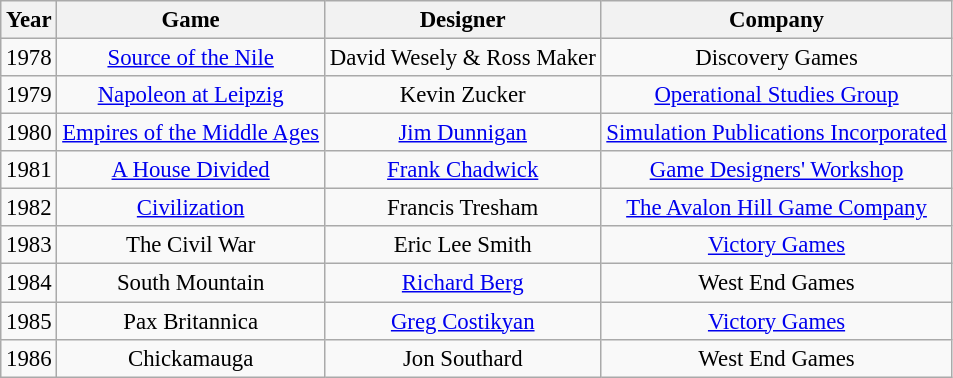<table class="wikitable" style="font-size: 95%">
<tr>
<th>Year</th>
<th>Game</th>
<th>Designer</th>
<th>Company</th>
</tr>
<tr align="center">
<td>1978</td>
<td><a href='#'>Source of the Nile</a></td>
<td>David Wesely & Ross Maker</td>
<td>Discovery Games</td>
</tr>
<tr align="center">
<td>1979</td>
<td><a href='#'>Napoleon at Leipzig</a></td>
<td>Kevin Zucker</td>
<td><a href='#'>Operational Studies Group</a></td>
</tr>
<tr align="center">
<td>1980</td>
<td><a href='#'>Empires of the Middle Ages</a></td>
<td><a href='#'>Jim Dunnigan</a></td>
<td><a href='#'>Simulation Publications Incorporated</a></td>
</tr>
<tr align="center">
<td>1981</td>
<td><a href='#'>A House Divided</a></td>
<td><a href='#'>Frank Chadwick</a></td>
<td><a href='#'>Game Designers' Workshop</a></td>
</tr>
<tr align="center">
<td>1982</td>
<td><a href='#'>Civilization</a></td>
<td>Francis Tresham</td>
<td><a href='#'>The Avalon Hill Game Company</a></td>
</tr>
<tr align="center">
<td>1983</td>
<td>The Civil War</td>
<td>Eric Lee Smith</td>
<td><a href='#'>Victory Games</a></td>
</tr>
<tr align="center">
<td>1984</td>
<td>South Mountain</td>
<td><a href='#'>Richard Berg</a></td>
<td>West End Games</td>
</tr>
<tr align="center">
<td>1985</td>
<td>Pax Britannica</td>
<td><a href='#'>Greg Costikyan</a></td>
<td><a href='#'>Victory Games</a></td>
</tr>
<tr align="center">
<td>1986</td>
<td>Chickamauga</td>
<td>Jon Southard</td>
<td>West End Games</td>
</tr>
</table>
